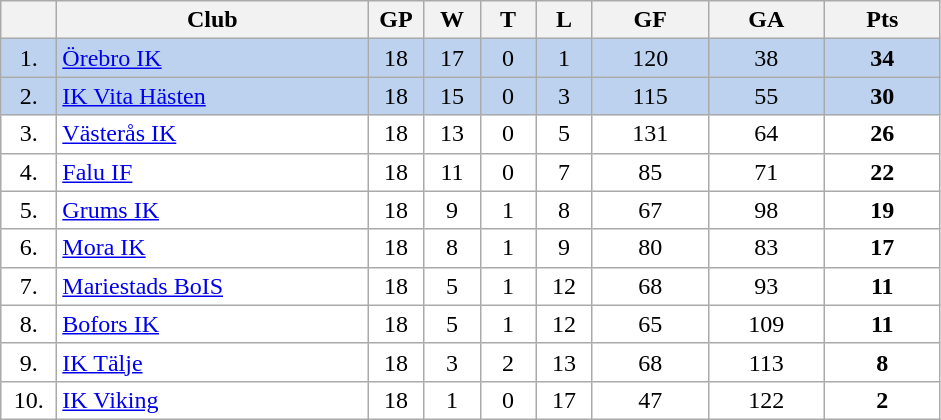<table class="wikitable">
<tr>
<th width="30"></th>
<th width="200">Club</th>
<th width="30">GP</th>
<th width="30">W</th>
<th width="30">T</th>
<th width="30">L</th>
<th width="70">GF</th>
<th width="70">GA</th>
<th width="70">Pts</th>
</tr>
<tr bgcolor="#BCD2EE" align="center">
<td>1.</td>
<td align="left"><a href='#'>Örebro IK</a></td>
<td>18</td>
<td>17</td>
<td>0</td>
<td>1</td>
<td>120</td>
<td>38</td>
<td><strong>34</strong></td>
</tr>
<tr bgcolor="#BCD2EE" align="center">
<td>2.</td>
<td align="left"><a href='#'>IK Vita Hästen</a></td>
<td>18</td>
<td>15</td>
<td>0</td>
<td>3</td>
<td>115</td>
<td>55</td>
<td><strong>30</strong></td>
</tr>
<tr bgcolor="#FFFFFF" align="center">
<td>3.</td>
<td align="left"><a href='#'>Västerås IK</a></td>
<td>18</td>
<td>13</td>
<td>0</td>
<td>5</td>
<td>131</td>
<td>64</td>
<td><strong>26</strong></td>
</tr>
<tr bgcolor="#FFFFFF" align="center">
<td>4.</td>
<td align="left"><a href='#'>Falu IF</a></td>
<td>18</td>
<td>11</td>
<td>0</td>
<td>7</td>
<td>85</td>
<td>71</td>
<td><strong>22</strong></td>
</tr>
<tr bgcolor="#FFFFFF" align="center">
<td>5.</td>
<td align="left"><a href='#'>Grums IK</a></td>
<td>18</td>
<td>9</td>
<td>1</td>
<td>8</td>
<td>67</td>
<td>98</td>
<td><strong>19</strong></td>
</tr>
<tr bgcolor="#FFFFFF" align="center">
<td>6.</td>
<td align="left"><a href='#'>Mora IK</a></td>
<td>18</td>
<td>8</td>
<td>1</td>
<td>9</td>
<td>80</td>
<td>83</td>
<td><strong>17</strong></td>
</tr>
<tr bgcolor="#FFFFFF" align="center">
<td>7.</td>
<td align="left"><a href='#'>Mariestads BoIS</a></td>
<td>18</td>
<td>5</td>
<td>1</td>
<td>12</td>
<td>68</td>
<td>93</td>
<td><strong>11</strong></td>
</tr>
<tr bgcolor="#FFFFFF" align="center">
<td>8.</td>
<td align="left"><a href='#'>Bofors IK</a></td>
<td>18</td>
<td>5</td>
<td>1</td>
<td>12</td>
<td>65</td>
<td>109</td>
<td><strong>11</strong></td>
</tr>
<tr bgcolor="#FFFFFF" align="center">
<td>9.</td>
<td align="left"><a href='#'>IK Tälje</a></td>
<td>18</td>
<td>3</td>
<td>2</td>
<td>13</td>
<td>68</td>
<td>113</td>
<td><strong>8</strong></td>
</tr>
<tr bgcolor="#FFFFFF" align="center">
<td>10.</td>
<td align="left"><a href='#'>IK Viking</a></td>
<td>18</td>
<td>1</td>
<td>0</td>
<td>17</td>
<td>47</td>
<td>122</td>
<td><strong>2</strong></td>
</tr>
</table>
